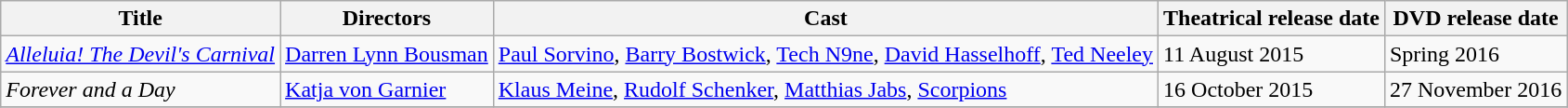<table class="wikitable sortable">
<tr>
<th>Title</th>
<th>Directors</th>
<th>Cast</th>
<th>Theatrical release date</th>
<th>DVD release date</th>
</tr>
<tr>
<td><em><a href='#'>Alleluia! The Devil's Carnival</a></em></td>
<td><a href='#'>Darren Lynn Bousman</a></td>
<td><a href='#'>Paul Sorvino</a>, <a href='#'>Barry Bostwick</a>, <a href='#'>Tech N9ne</a>, <a href='#'>David Hasselhoff</a>, <a href='#'>Ted Neeley</a></td>
<td>11 August 2015</td>
<td>Spring 2016</td>
</tr>
<tr>
<td><em>Forever and a Day</em></td>
<td><a href='#'>Katja von Garnier</a></td>
<td><a href='#'>Klaus Meine</a>, <a href='#'>Rudolf Schenker</a>, <a href='#'>Matthias Jabs</a>, <a href='#'>Scorpions</a></td>
<td>16 October 2015</td>
<td>27 November 2016</td>
</tr>
<tr>
</tr>
</table>
